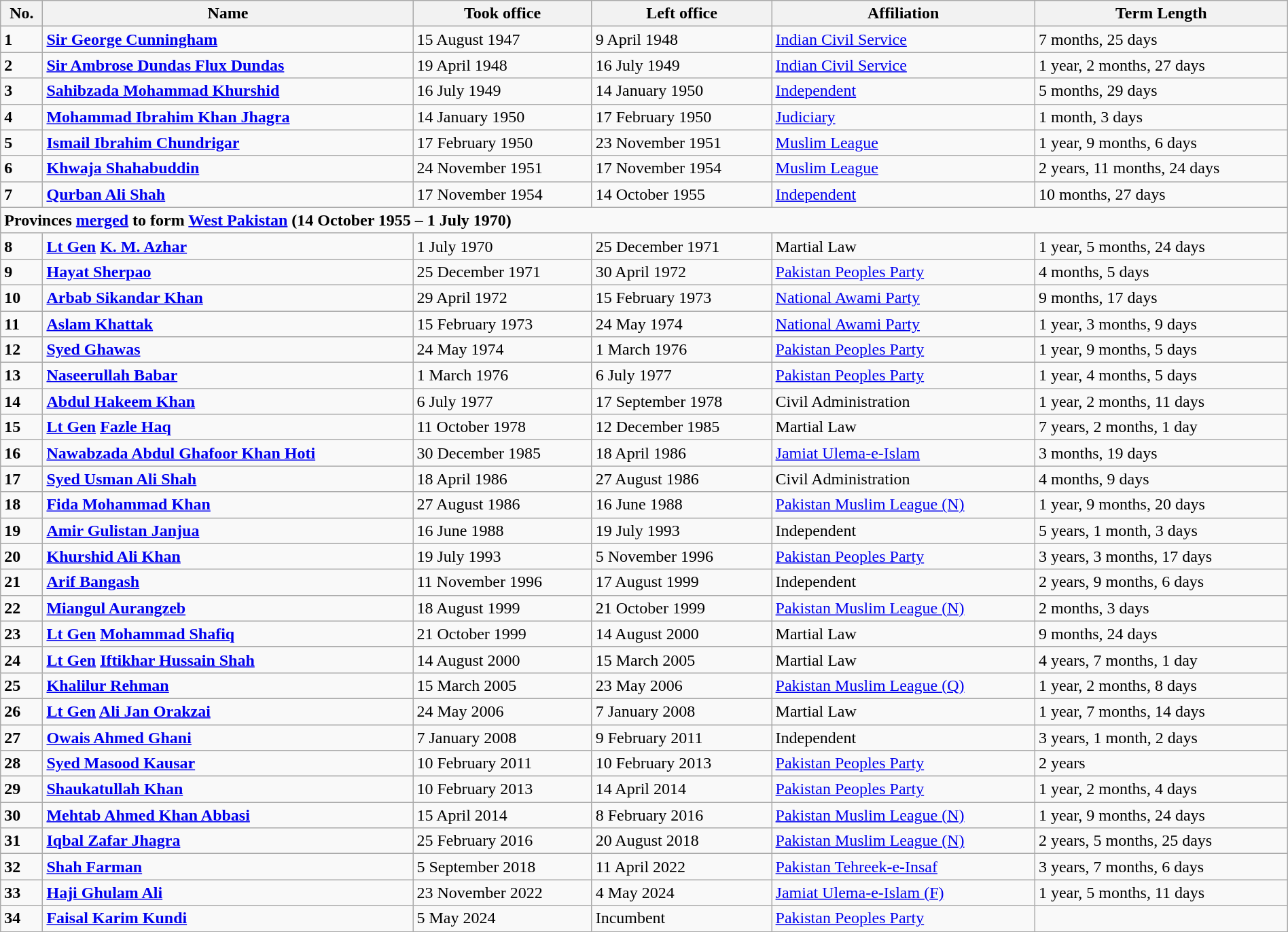<table class="wikitable" style="text-align:left" width="100%">
<tr>
<th>No.</th>
<th>Name</th>
<th>Took office</th>
<th>Left office</th>
<th>Affiliation</th>
<th>Term Length</th>
</tr>
<tr>
<td><strong>1</strong></td>
<td><strong><a href='#'>Sir George Cunningham</a></strong></td>
<td>15 August 1947</td>
<td>9 April 1948</td>
<td><a href='#'>Indian Civil Service</a></td>
<td>7 months, 25 days</td>
</tr>
<tr>
<td><strong>2</strong></td>
<td><strong><a href='#'>Sir Ambrose Dundas Flux Dundas</a></strong></td>
<td>19 April 1948</td>
<td>16 July 1949</td>
<td><a href='#'>Indian Civil Service</a></td>
<td>1 year, 2 months, 27 days</td>
</tr>
<tr>
<td><strong>3</strong></td>
<td><strong><a href='#'>Sahibzada Mohammad Khurshid</a></strong></td>
<td>16 July 1949</td>
<td>14 January 1950</td>
<td><a href='#'>Independent</a></td>
<td>5 months, 29 days</td>
</tr>
<tr>
<td><strong>4</strong></td>
<td><strong><a href='#'>Mohammad Ibrahim Khan Jhagra</a></strong></td>
<td>14 January 1950</td>
<td>17 February 1950</td>
<td><a href='#'>Judiciary</a></td>
<td>1 month, 3 days</td>
</tr>
<tr>
<td><strong>5</strong></td>
<td><strong><a href='#'>Ismail Ibrahim Chundrigar</a></strong></td>
<td>17 February 1950</td>
<td>23 November 1951</td>
<td><a href='#'>Muslim League</a></td>
<td>1 year, 9 months, 6 days</td>
</tr>
<tr>
<td><strong>6</strong></td>
<td><strong><a href='#'>Khwaja Shahabuddin</a></strong></td>
<td>24 November 1951</td>
<td>17 November 1954</td>
<td><a href='#'>Muslim League</a></td>
<td>2 years, 11 months, 24 days</td>
</tr>
<tr>
<td><strong>7</strong></td>
<td><strong><a href='#'>Qurban Ali Shah</a></strong></td>
<td>17 November 1954</td>
<td>14 October 1955</td>
<td><a href='#'>Independent</a></td>
<td>10 months, 27 days</td>
</tr>
<tr>
<td colspan="6"><strong>Provinces <a href='#'>merged</a> to form <a href='#'>West Pakistan</a> (14 October 1955 – 1 July 1970)</strong></td>
</tr>
<tr>
<td><strong>8</strong></td>
<td><strong><a href='#'>Lt Gen</a> <a href='#'>K. M. Azhar</a></strong></td>
<td>1 July 1970</td>
<td>25 December 1971</td>
<td>Martial Law</td>
<td>1 year, 5 months, 24 days</td>
</tr>
<tr>
<td><strong>9</strong></td>
<td><strong><a href='#'>Hayat Sherpao</a></strong></td>
<td>25 December 1971</td>
<td>30 April 1972</td>
<td><a href='#'>Pakistan Peoples Party</a></td>
<td>4 months, 5 days</td>
</tr>
<tr>
<td><strong>10</strong></td>
<td><strong><a href='#'>Arbab Sikandar Khan</a></strong></td>
<td>29 April 1972</td>
<td>15 February 1973</td>
<td><a href='#'>National Awami Party</a></td>
<td>9 months, 17 days</td>
</tr>
<tr>
<td><strong>11</strong></td>
<td><strong><a href='#'>Aslam Khattak</a></strong></td>
<td>15 February 1973</td>
<td>24 May 1974</td>
<td><a href='#'>National Awami Party</a></td>
<td>1 year, 3 months, 9 days</td>
</tr>
<tr>
<td><strong>12</strong></td>
<td><strong><a href='#'>Syed Ghawas</a></strong></td>
<td>24 May 1974</td>
<td>1 March 1976</td>
<td><a href='#'>Pakistan Peoples Party</a></td>
<td>1 year, 9 months, 5 days</td>
</tr>
<tr>
<td><strong>13</strong></td>
<td><strong><a href='#'>Naseerullah Babar</a></strong></td>
<td>1 March 1976</td>
<td>6 July 1977</td>
<td><a href='#'>Pakistan Peoples Party</a></td>
<td>1 year, 4 months, 5 days</td>
</tr>
<tr>
<td><strong>14</strong></td>
<td><strong><a href='#'>Abdul Hakeem Khan</a></strong></td>
<td>6 July 1977</td>
<td>17 September 1978</td>
<td>Civil Administration</td>
<td>1 year, 2 months, 11 days</td>
</tr>
<tr>
<td><strong>15</strong></td>
<td><strong><a href='#'>Lt Gen</a> <a href='#'>Fazle Haq</a></strong></td>
<td>11 October 1978</td>
<td>12 December 1985</td>
<td>Martial Law</td>
<td>7 years, 2 months, 1 day</td>
</tr>
<tr>
<td><strong>16</strong></td>
<td><strong><a href='#'>Nawabzada Abdul Ghafoor Khan Hoti</a></strong></td>
<td>30 December 1985</td>
<td>18 April 1986</td>
<td><a href='#'>Jamiat Ulema-e-Islam</a></td>
<td>3 months, 19 days</td>
</tr>
<tr>
<td><strong>17</strong></td>
<td><strong><a href='#'>Syed Usman Ali Shah</a></strong></td>
<td>18 April 1986</td>
<td>27 August 1986</td>
<td>Civil Administration</td>
<td>4 months, 9 days</td>
</tr>
<tr>
<td><strong>18</strong></td>
<td><strong><a href='#'>Fida Mohammad Khan</a></strong></td>
<td>27 August 1986</td>
<td>16 June 1988</td>
<td><a href='#'>Pakistan Muslim League (N)</a></td>
<td>1 year, 9 months, 20 days</td>
</tr>
<tr>
<td><strong>19</strong></td>
<td><strong><a href='#'>Amir Gulistan Janjua</a></strong></td>
<td>16 June 1988</td>
<td>19 July 1993</td>
<td>Independent</td>
<td>5 years, 1 month, 3 days</td>
</tr>
<tr>
<td><strong>20</strong></td>
<td><strong><a href='#'>Khurshid Ali Khan</a></strong></td>
<td>19 July 1993</td>
<td>5 November 1996</td>
<td><a href='#'>Pakistan Peoples Party</a></td>
<td>3 years, 3 months, 17 days</td>
</tr>
<tr>
<td><strong>21</strong></td>
<td><strong><a href='#'>Arif Bangash</a></strong></td>
<td>11 November 1996</td>
<td>17 August 1999</td>
<td>Independent</td>
<td>2 years, 9 months, 6 days</td>
</tr>
<tr>
<td><strong>22</strong></td>
<td><strong><a href='#'>Miangul Aurangzeb</a></strong></td>
<td>18 August 1999</td>
<td>21 October 1999</td>
<td><a href='#'>Pakistan Muslim League (N)</a></td>
<td>2 months, 3 days</td>
</tr>
<tr>
<td><strong>23</strong></td>
<td><strong><a href='#'>Lt Gen</a> <a href='#'>Mohammad Shafiq</a></strong></td>
<td>21 October 1999</td>
<td>14 August 2000</td>
<td>Martial Law</td>
<td>9 months, 24 days</td>
</tr>
<tr>
<td><strong>24</strong></td>
<td><strong><a href='#'>Lt Gen</a> <a href='#'>Iftikhar Hussain Shah</a></strong></td>
<td>14 August 2000</td>
<td>15 March 2005</td>
<td>Martial Law</td>
<td>4 years, 7 months, 1 day</td>
</tr>
<tr>
<td><strong>25</strong></td>
<td><strong><a href='#'>Khalilur Rehman</a></strong></td>
<td>15 March 2005</td>
<td>23 May 2006</td>
<td><a href='#'>Pakistan Muslim League (Q)</a></td>
<td>1 year, 2 months, 8 days</td>
</tr>
<tr>
<td><strong>26</strong></td>
<td><strong><a href='#'>Lt Gen</a> <a href='#'>Ali Jan Orakzai</a></strong></td>
<td>24 May 2006</td>
<td>7 January 2008</td>
<td>Martial Law</td>
<td>1 year, 7 months, 14 days</td>
</tr>
<tr>
<td><strong>27</strong></td>
<td><strong><a href='#'>Owais Ahmed Ghani</a></strong></td>
<td>7 January 2008</td>
<td>9 February 2011</td>
<td>Independent</td>
<td>3 years, 1 month, 2 days</td>
</tr>
<tr>
<td><strong>28</strong></td>
<td><strong><a href='#'>Syed Masood Kausar</a></strong></td>
<td>10 February 2011</td>
<td>10 February 2013</td>
<td><a href='#'>Pakistan Peoples Party</a></td>
<td>2 years</td>
</tr>
<tr>
<td><strong>29</strong></td>
<td><strong><a href='#'>Shaukatullah Khan</a></strong></td>
<td>10 February 2013</td>
<td>14 April 2014</td>
<td><a href='#'>Pakistan Peoples Party</a></td>
<td>1 year, 2 months, 4 days</td>
</tr>
<tr>
<td><strong>30</strong></td>
<td><strong><a href='#'>Mehtab Ahmed Khan Abbasi</a></strong></td>
<td>15 April 2014</td>
<td>8 February 2016</td>
<td><a href='#'>Pakistan Muslim League (N)</a></td>
<td>1 year, 9 months, 24 days</td>
</tr>
<tr>
<td><strong>31</strong></td>
<td><strong><a href='#'>Iqbal Zafar Jhagra</a></strong></td>
<td>25 February 2016</td>
<td>20 August 2018</td>
<td><a href='#'>Pakistan Muslim League (N)</a></td>
<td>2 years, 5 months, 25 days</td>
</tr>
<tr>
<td><strong>32</strong></td>
<td><strong><a href='#'>Shah Farman</a></strong></td>
<td>5 September 2018</td>
<td>11 April 2022</td>
<td><a href='#'>Pakistan Tehreek-e-Insaf</a></td>
<td>3 years, 7 months, 6 days</td>
</tr>
<tr>
<td><strong>33</strong></td>
<td><strong><a href='#'>Haji Ghulam Ali</a></strong></td>
<td>23 November 2022</td>
<td>4 May 2024</td>
<td><a href='#'>Jamiat Ulema-e-Islam (F)</a></td>
<td>1 year, 5 months, 11 days</td>
</tr>
<tr>
<td><strong>34</strong></td>
<td><strong><a href='#'>Faisal Karim Kundi</a></strong></td>
<td>5 May 2024</td>
<td>Incumbent</td>
<td><a href='#'>Pakistan Peoples Party</a></td>
<td></td>
</tr>
</table>
